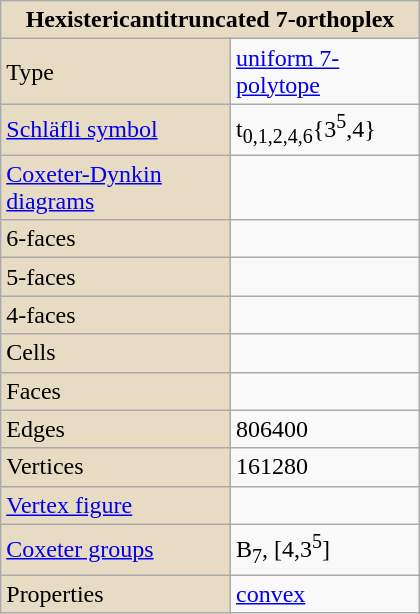<table class="wikitable" align="right" style="margin-left:10px" width="280">
<tr>
<th style="background:#e7dcc3;" colspan="2">Hexistericantitruncated 7-orthoplex</th>
</tr>
<tr>
<td style="background:#e7dcc3;">Type</td>
<td><a href='#'>uniform 7-polytope</a></td>
</tr>
<tr>
<td style="background:#e7dcc3;"><a href='#'>Schläfli symbol</a></td>
<td>t<sub>0,1,2,4,6</sub>{3<sup>5</sup>,4}</td>
</tr>
<tr>
<td style="background:#e7dcc3;"><a href='#'>Coxeter-Dynkin diagrams</a></td>
<td></td>
</tr>
<tr>
<td style="background:#e7dcc3;">6-faces</td>
<td></td>
</tr>
<tr>
<td style="background:#e7dcc3;">5-faces</td>
<td></td>
</tr>
<tr>
<td style="background:#e7dcc3;">4-faces</td>
<td></td>
</tr>
<tr>
<td style="background:#e7dcc3;">Cells</td>
<td></td>
</tr>
<tr>
<td style="background:#e7dcc3;">Faces</td>
<td></td>
</tr>
<tr>
<td style="background:#e7dcc3;">Edges</td>
<td>806400</td>
</tr>
<tr>
<td style="background:#e7dcc3;">Vertices</td>
<td>161280</td>
</tr>
<tr>
<td style="background:#e7dcc3;"><a href='#'>Vertex figure</a></td>
<td></td>
</tr>
<tr>
<td style="background:#e7dcc3;"><a href='#'>Coxeter groups</a></td>
<td>B<sub>7</sub>, [4,3<sup>5</sup>]</td>
</tr>
<tr>
<td style="background:#e7dcc3;">Properties</td>
<td><a href='#'>convex</a></td>
</tr>
</table>
